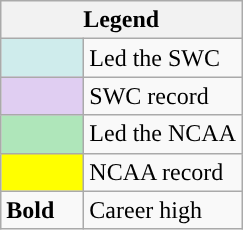<table class="wikitable">
<tr>
<th colspan="2">Legend</th>
</tr>
<tr>
<td style="background:#cfecec; width:3em;"></td>
<td>Led the SWC</td>
</tr>
<tr>
<td style="background:#E0CEF2; width:3em"></td>
<td>SWC record</td>
</tr>
<tr>
<td style="background:#afe6ba; width:3em;"></td>
<td>Led the NCAA</td>
</tr>
<tr>
<td style="background:#ff0; width:3em;"></td>
<td>NCAA record</td>
</tr>
<tr>
<td><strong>Bold</strong></td>
<td>Career high</td>
</tr>
</table>
